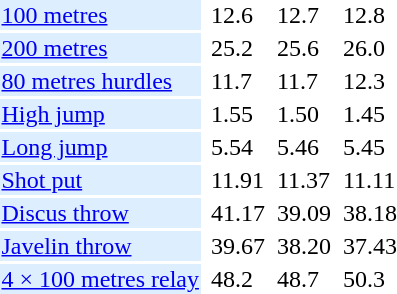<table>
<tr>
<td bgcolor = DDEEFF><a href='#'>100 metres</a></td>
<td></td>
<td>12.6</td>
<td></td>
<td>12.7</td>
<td></td>
<td>12.8</td>
</tr>
<tr>
<td bgcolor = DDEEFF><a href='#'>200 metres</a></td>
<td></td>
<td>25.2</td>
<td></td>
<td>25.6</td>
<td></td>
<td>26.0</td>
</tr>
<tr>
<td bgcolor = DDEEFF><a href='#'>80 metres hurdles</a></td>
<td></td>
<td>11.7</td>
<td></td>
<td>11.7</td>
<td></td>
<td>12.3</td>
</tr>
<tr>
<td bgcolor = DDEEFF><a href='#'>High jump</a></td>
<td></td>
<td>1.55</td>
<td></td>
<td>1.50</td>
<td></td>
<td>1.45</td>
</tr>
<tr>
<td bgcolor = DDEEFF><a href='#'>Long jump</a></td>
<td></td>
<td>5.54</td>
<td></td>
<td>5.46</td>
<td></td>
<td>5.45</td>
</tr>
<tr>
<td bgcolor = DDEEFF><a href='#'>Shot put</a></td>
<td></td>
<td>11.91</td>
<td></td>
<td>11.37</td>
<td></td>
<td>11.11</td>
</tr>
<tr>
<td bgcolor = DDEEFF><a href='#'>Discus throw</a></td>
<td></td>
<td>41.17</td>
<td></td>
<td>39.09</td>
<td></td>
<td>38.18</td>
</tr>
<tr>
<td bgcolor = DDEEFF><a href='#'>Javelin throw</a></td>
<td></td>
<td>39.67</td>
<td></td>
<td>38.20</td>
<td></td>
<td>37.43</td>
</tr>
<tr>
<td bgcolor = DDEEFF><a href='#'>4 × 100 metres relay</a></td>
<td></td>
<td>48.2</td>
<td></td>
<td>48.7</td>
<td></td>
<td>50.3</td>
</tr>
</table>
